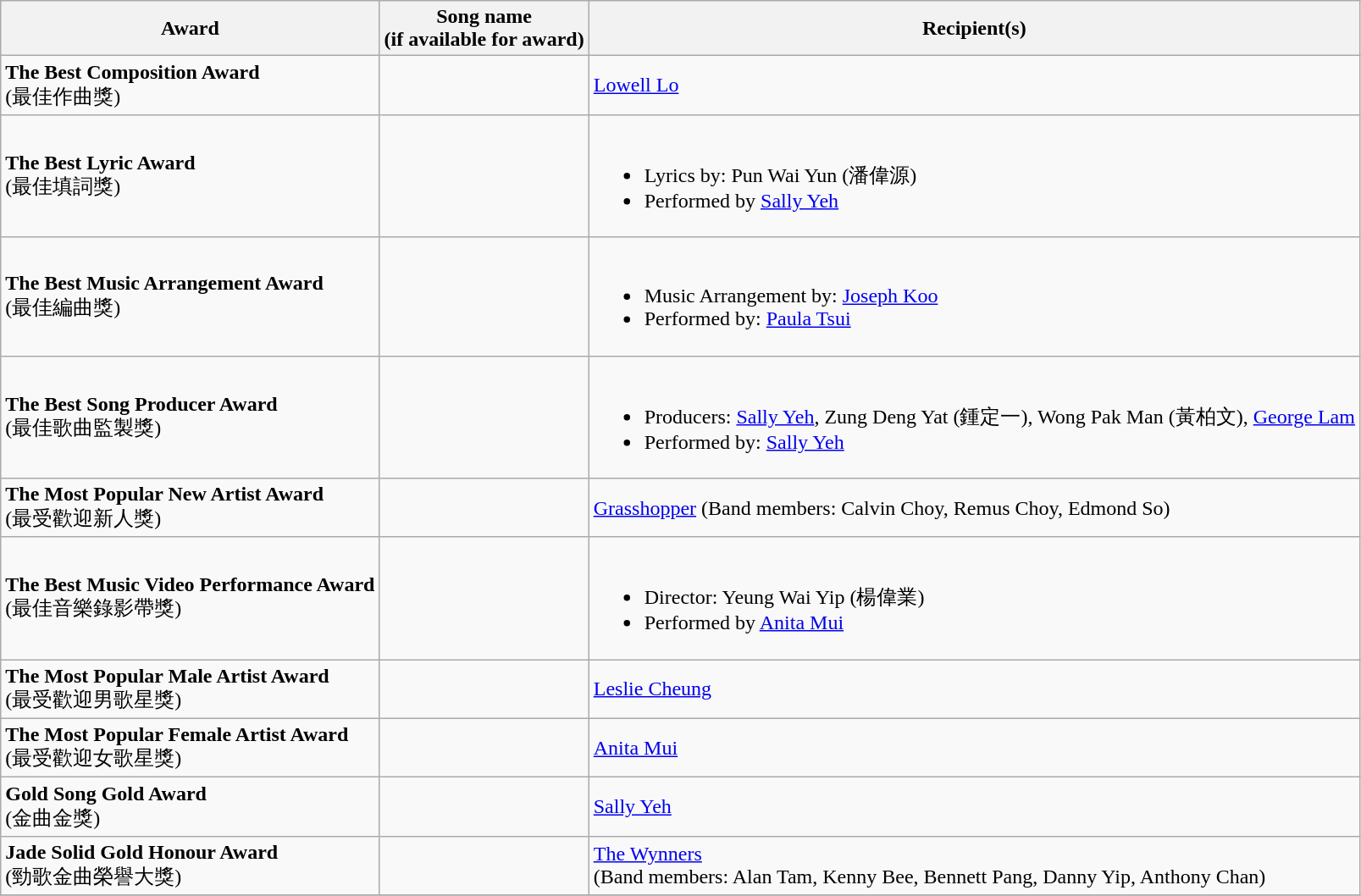<table class="wikitable">
<tr>
<th>Award</th>
<th>Song name<br>(if available for award)</th>
<th>Recipient(s)</th>
</tr>
<tr>
<td><strong>The Best Composition Award</strong><br>(最佳作曲獎)</td>
<td></td>
<td><a href='#'>Lowell Lo</a></td>
</tr>
<tr>
<td><strong>The Best Lyric Award</strong><br>(最佳填詞獎)</td>
<td></td>
<td><br><ul><li>Lyrics by: Pun Wai Yun (潘偉源)</li><li>Performed by <a href='#'>Sally Yeh</a></li></ul></td>
</tr>
<tr>
<td><strong>The Best Music Arrangement Award</strong><br>(最佳編曲獎)</td>
<td></td>
<td><br><ul><li>Music Arrangement by: <a href='#'>Joseph Koo</a></li><li>Performed by: <a href='#'>Paula Tsui</a></li></ul></td>
</tr>
<tr>
<td><strong>The Best Song Producer Award</strong><br>(最佳歌曲監製獎)</td>
<td></td>
<td><br><ul><li>Producers: <a href='#'>Sally Yeh</a>, Zung Deng Yat (鍾定一), Wong Pak Man (黃柏文), <a href='#'>George Lam</a></li><li>Performed by: <a href='#'>Sally Yeh</a></li></ul></td>
</tr>
<tr>
<td><strong>The Most Popular New Artist Award</strong><br>(最受歡迎新人獎)</td>
<td></td>
<td><a href='#'>Grasshopper</a> (Band members: Calvin Choy, Remus Choy, Edmond So)</td>
</tr>
<tr>
<td><strong>The Best Music Video Performance Award</strong><br>(最佳音樂錄影帶獎)</td>
<td></td>
<td><br><ul><li>Director: Yeung Wai Yip (楊偉業)</li><li>Performed by <a href='#'>Anita Mui</a></li></ul></td>
</tr>
<tr>
<td><strong>The Most Popular Male Artist Award</strong><br>(最受歡迎男歌星獎)</td>
<td></td>
<td><a href='#'>Leslie Cheung</a></td>
</tr>
<tr>
<td><strong>The Most Popular Female Artist Award</strong><br>(最受歡迎女歌星獎)</td>
<td></td>
<td><a href='#'>Anita Mui</a></td>
</tr>
<tr>
<td><strong>Gold Song Gold Award</strong><br>(金曲金獎)</td>
<td></td>
<td><a href='#'>Sally Yeh</a></td>
</tr>
<tr>
<td><strong>Jade Solid Gold Honour Award</strong><br>(勁歌金曲榮譽大獎)</td>
<td></td>
<td><a href='#'>The Wynners</a> <br> (Band members: Alan Tam, Kenny Bee, Bennett Pang, Danny Yip, Anthony Chan)</td>
</tr>
<tr>
</tr>
</table>
